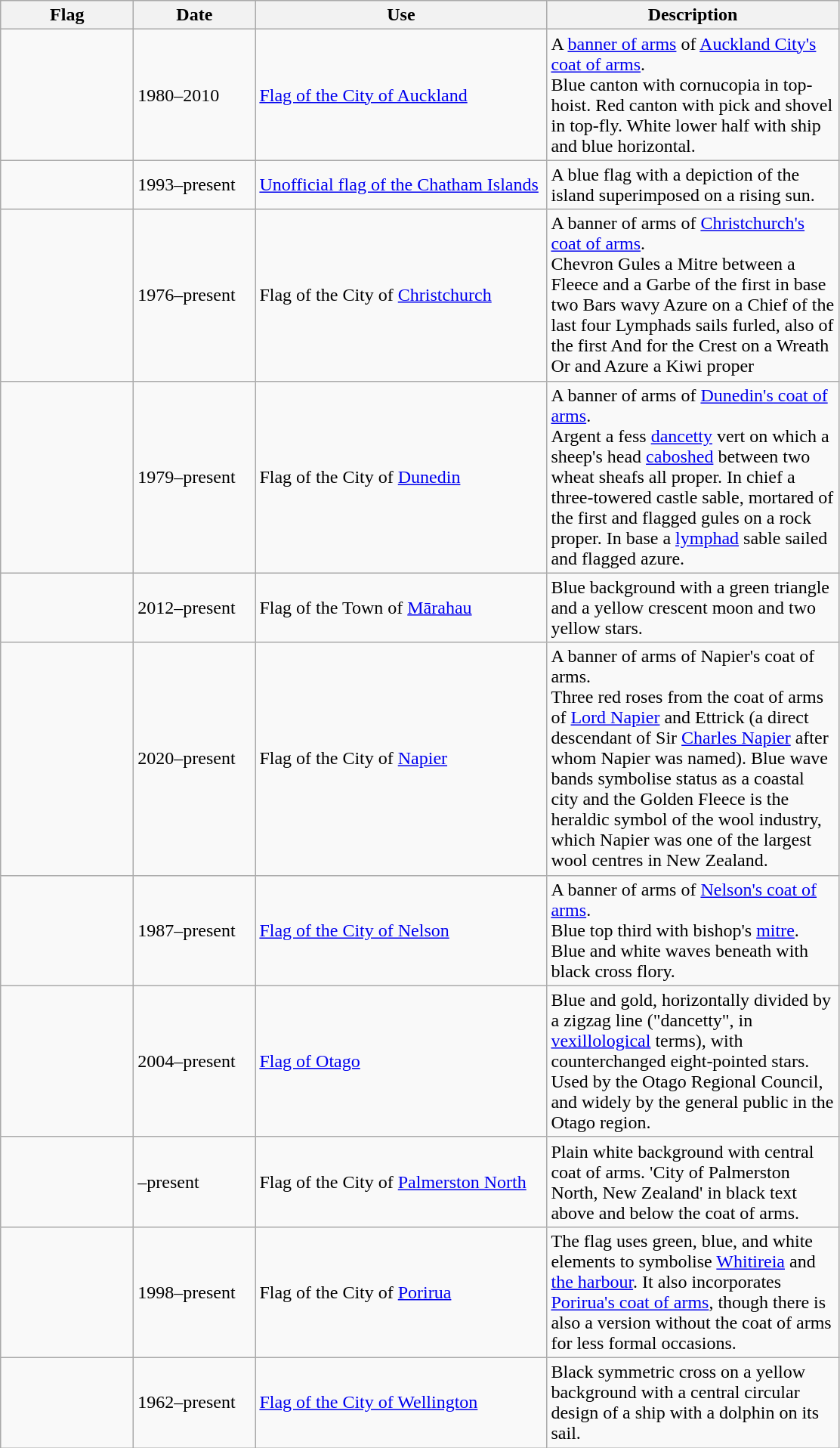<table class="wikitable">
<tr>
<th style="width:110px;">Flag</th>
<th style="width:100px;">Date</th>
<th style="width:250px;">Use</th>
<th style="width:250px;">Description</th>
</tr>
<tr>
<td></td>
<td>1980–2010</td>
<td><a href='#'>Flag of the City of Auckland</a></td>
<td>A <a href='#'>banner of arms</a> of <a href='#'>Auckland City's coat of arms</a>.<br>Blue canton with cornucopia in top-hoist. Red canton with pick and shovel in top-fly. White lower half with ship and blue horizontal.</td>
</tr>
<tr>
<td></td>
<td>1993–present</td>
<td><a href='#'>Unofficial flag of the Chatham Islands</a></td>
<td>A blue flag with a depiction of the island superimposed on a rising sun.</td>
</tr>
<tr>
<td></td>
<td>1976–present</td>
<td>Flag of the City of <a href='#'>Christchurch</a></td>
<td>A banner of arms of <a href='#'>Christchurch's coat of arms</a>.<br>Chevron Gules a Mitre between a Fleece and a Garbe of the first in base two Bars wavy Azure on a Chief of the last four Lymphads sails furled, also of the first And for the Crest on a Wreath Or and Azure a Kiwi proper</td>
</tr>
<tr>
<td></td>
<td>1979–present</td>
<td>Flag of the City of <a href='#'>Dunedin</a></td>
<td>A banner of arms of <a href='#'>Dunedin's coat of arms</a>.<br>Argent a fess <a href='#'>dancetty</a> vert on which a sheep's head <a href='#'>caboshed</a> between two wheat sheafs all proper. In chief a three-towered castle sable, mortared of the first and flagged gules on a rock proper. In base a <a href='#'>lymphad</a> sable sailed and flagged azure.</td>
</tr>
<tr>
<td></td>
<td>2012–present</td>
<td>Flag of the Town of <a href='#'>Mārahau</a></td>
<td>Blue background with a green triangle and a yellow crescent moon and two yellow stars.</td>
</tr>
<tr>
<td></td>
<td>2020–present</td>
<td>Flag of the City of <a href='#'>Napier</a></td>
<td>A banner of arms of Napier's coat of arms.<br>Three red roses from the coat of arms of <a href='#'>Lord Napier</a> and Ettrick (a direct descendant of Sir <a href='#'>Charles Napier</a> after whom Napier was named). Blue wave bands symbolise status as a coastal city and the Golden Fleece is the heraldic symbol of the wool industry, which Napier was one of the largest wool centres in New Zealand.</td>
</tr>
<tr>
<td></td>
<td>1987–present</td>
<td><a href='#'>Flag of the City of Nelson</a></td>
<td>A banner of arms of <a href='#'>Nelson's coat of arms</a>.<br>Blue top third with bishop's <a href='#'>mitre</a>. Blue and white waves beneath with black cross flory.</td>
</tr>
<tr>
<td></td>
<td>2004–present</td>
<td><a href='#'>Flag of Otago</a></td>
<td>Blue and gold, horizontally divided by a zigzag line ("dancetty", in <a href='#'>vexillological</a> terms), with counterchanged eight-pointed stars. Used by the Otago Regional Council, and widely by the general public in the Otago region.</td>
</tr>
<tr>
<td></td>
<td>–present</td>
<td>Flag of the City of <a href='#'>Palmerston North</a></td>
<td>Plain white background with central coat of arms. 'City of Palmerston North, New Zealand' in black text above and below the coat of arms.</td>
</tr>
<tr>
<td></td>
<td>1998–present</td>
<td>Flag of the City of <a href='#'>Porirua</a></td>
<td>The flag uses green, blue, and white elements to symbolise <a href='#'>Whitireia</a> and <a href='#'>the harbour</a>. It also incorporates <a href='#'>Porirua's coat of arms</a>, though there is also a version without the coat of arms for less formal occasions.</td>
</tr>
<tr>
<td></td>
<td>1962–present</td>
<td><a href='#'> Flag of the City of Wellington</a></td>
<td>Black symmetric cross on a yellow background with a central circular design of a ship with a dolphin on its sail.</td>
</tr>
</table>
